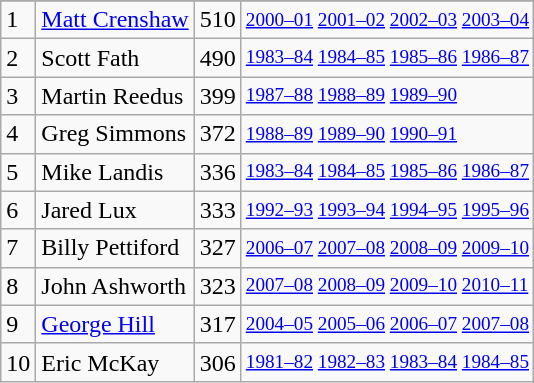<table class="wikitable">
<tr>
</tr>
<tr>
<td>1</td>
<td><a href='#'>Matt Crenshaw</a></td>
<td>510</td>
<td style="font-size:80%;"><a href='#'>2000–01</a> <a href='#'>2001–02</a> <a href='#'>2002–03</a> <a href='#'>2003–04</a></td>
</tr>
<tr>
<td>2</td>
<td>Scott Fath</td>
<td>490</td>
<td style="font-size:80%;"><a href='#'>1983–84</a> <a href='#'>1984–85</a> <a href='#'>1985–86</a> <a href='#'>1986–87</a></td>
</tr>
<tr>
<td>3</td>
<td>Martin Reedus</td>
<td>399</td>
<td style="font-size:80%;"><a href='#'>1987–88</a> <a href='#'>1988–89</a> <a href='#'>1989–90</a></td>
</tr>
<tr>
<td>4</td>
<td>Greg Simmons</td>
<td>372</td>
<td style="font-size:80%;"><a href='#'>1988–89</a> <a href='#'>1989–90</a> <a href='#'>1990–91</a></td>
</tr>
<tr>
<td>5</td>
<td>Mike Landis</td>
<td>336</td>
<td style="font-size:80%;"><a href='#'>1983–84</a> <a href='#'>1984–85</a> <a href='#'>1985–86</a> <a href='#'>1986–87</a></td>
</tr>
<tr>
<td>6</td>
<td>Jared Lux</td>
<td>333</td>
<td style="font-size:80%;"><a href='#'>1992–93</a> <a href='#'>1993–94</a> <a href='#'>1994–95</a> <a href='#'>1995–96</a></td>
</tr>
<tr>
<td>7</td>
<td>Billy Pettiford</td>
<td>327</td>
<td style="font-size:80%;"><a href='#'>2006–07</a> <a href='#'>2007–08</a> <a href='#'>2008–09</a> <a href='#'>2009–10</a></td>
</tr>
<tr>
<td>8</td>
<td>John Ashworth</td>
<td>323</td>
<td style="font-size:80%;"><a href='#'>2007–08</a> <a href='#'>2008–09</a> <a href='#'>2009–10</a> <a href='#'>2010–11</a></td>
</tr>
<tr>
<td>9</td>
<td><a href='#'>George Hill</a></td>
<td>317</td>
<td style="font-size:80%;"><a href='#'>2004–05</a> <a href='#'>2005–06</a> <a href='#'>2006–07</a> <a href='#'>2007–08</a></td>
</tr>
<tr>
<td>10</td>
<td>Eric McKay</td>
<td>306</td>
<td style="font-size:80%;"><a href='#'>1981–82</a> <a href='#'>1982–83</a> <a href='#'>1983–84</a> <a href='#'>1984–85</a></td>
</tr>
</table>
